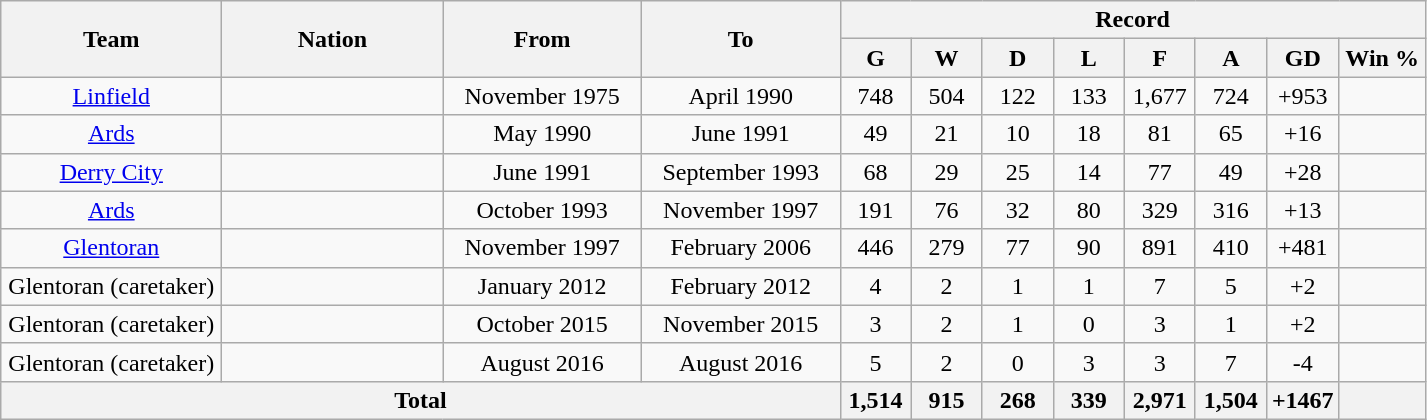<table class="wikitable" style="text-align: center">
<tr>
<th rowspan=2 width=140>Team</th>
<th rowspan=2 width=140>Nation</th>
<th rowspan=2 width=125>From</th>
<th rowspan=2 width=125>To</th>
<th colspan=8>Record</th>
</tr>
<tr>
<th width=40>G</th>
<th width=40>W</th>
<th width=40>D</th>
<th width=40>L</th>
<th width=40>F</th>
<th width=40>A</th>
<th width=40>GD</th>
<th width=50>Win %</th>
</tr>
<tr>
<td align="centre"><a href='#'>Linfield</a></td>
<td align="centre"></td>
<td align=centre>November 1975</td>
<td align=centre>April 1990</td>
<td>748</td>
<td>504</td>
<td>122</td>
<td>133</td>
<td>1,677</td>
<td>724</td>
<td>+953</td>
<td></td>
</tr>
<tr>
<td align="centre"><a href='#'>Ards</a></td>
<td align="centre"></td>
<td align=centre>May 1990</td>
<td align=centre>June 1991</td>
<td>49</td>
<td>21</td>
<td>10</td>
<td>18</td>
<td>81</td>
<td>65</td>
<td>+16</td>
<td></td>
</tr>
<tr>
<td align="centre"><a href='#'>Derry City</a></td>
<td align="centre"></td>
<td align=centre>June 1991</td>
<td align=centre>September 1993</td>
<td>68</td>
<td>29</td>
<td>25</td>
<td>14</td>
<td>77</td>
<td>49</td>
<td>+28</td>
<td></td>
</tr>
<tr>
<td align="centre"><a href='#'>Ards</a></td>
<td align="centre"></td>
<td align=centre>October 1993</td>
<td align=centre>November 1997</td>
<td>191</td>
<td>76</td>
<td>32</td>
<td>80</td>
<td>329</td>
<td>316</td>
<td>+13</td>
<td></td>
</tr>
<tr>
<td align="centre"><a href='#'>Glentoran</a></td>
<td align="centre"></td>
<td align=centre>November 1997</td>
<td align=centre>February 2006</td>
<td>446</td>
<td>279</td>
<td>77</td>
<td>90</td>
<td>891</td>
<td>410</td>
<td>+481</td>
<td></td>
</tr>
<tr>
<td align="centre">Glentoran (caretaker)</td>
<td align="centre"></td>
<td align=centre>January 2012</td>
<td align=centre>February 2012</td>
<td>4</td>
<td>2</td>
<td>1</td>
<td>1</td>
<td>7</td>
<td>5</td>
<td>+2</td>
<td></td>
</tr>
<tr>
<td align="centre">Glentoran (caretaker)</td>
<td align="centre"></td>
<td align=centre>October 2015</td>
<td align=centre>November 2015</td>
<td>3</td>
<td>2</td>
<td>1</td>
<td>0</td>
<td>3</td>
<td>1</td>
<td>+2</td>
<td></td>
</tr>
<tr>
<td align="centre">Glentoran (caretaker)</td>
<td align="centre"></td>
<td align=centre>August 2016</td>
<td align=centre>August 2016</td>
<td>5</td>
<td>2</td>
<td>0</td>
<td>3</td>
<td>3</td>
<td>7</td>
<td>-4</td>
<td></td>
</tr>
<tr>
<th align="center" colspan="4">Total</th>
<th>1,514</th>
<th>915</th>
<th>268</th>
<th>339</th>
<th>2,971</th>
<th>1,504</th>
<th>+1467</th>
<th></th>
</tr>
</table>
